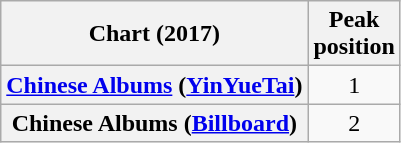<table class="wikitable sortable plainrowheaders" style="text-align:center">
<tr>
<th scope="col">Chart (2017)</th>
<th scope="col">Peak<br>position</th>
</tr>
<tr>
<th scope="row"><a href='#'>Chinese Albums</a> (<a href='#'>YinYueTai</a>)</th>
<td>1</td>
</tr>
<tr>
<th scope="row">Chinese Albums (<a href='#'>Billboard</a>)</th>
<td>2</td>
</tr>
</table>
